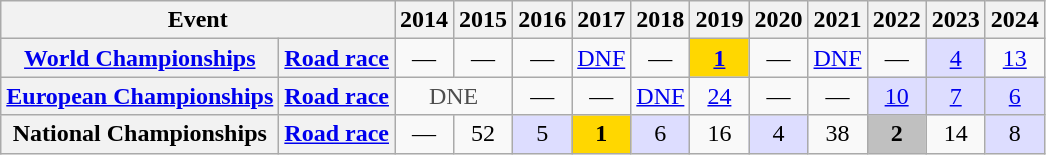<table class="wikitable plainrowheaders">
<tr>
<th scope="col" colspan=2>Event</th>
<th scope="col">2014</th>
<th scope="col">2015</th>
<th scope="col">2016</th>
<th scope="col">2017</th>
<th scope="col">2018</th>
<th scope="col">2019</th>
<th scope="col">2020</th>
<th scope="col">2021</th>
<th scope="col">2022</th>
<th scope="col">2023</th>
<th scope="col">2024</th>
</tr>
<tr style="text-align:center;">
<th scope="row"> <a href='#'>World Championships</a></th>
<th scope="row"><a href='#'>Road race</a></th>
<td>—</td>
<td>—</td>
<td>—</td>
<td><a href='#'>DNF</a></td>
<td>—</td>
<td style="background:gold;"><a href='#'><strong>1</strong></a></td>
<td>—</td>
<td><a href='#'>DNF</a></td>
<td>—</td>
<td style="background:#ddf;"><a href='#'>4</a></td>
<td><a href='#'>13</a></td>
</tr>
<tr style="text-align:center;">
<th scope="row"> <a href='#'>European Championships</a></th>
<th scope="row"><a href='#'>Road race</a></th>
<td style="color:#4d4d4d;" colspan=2>DNE</td>
<td>—</td>
<td>—</td>
<td><a href='#'>DNF</a></td>
<td><a href='#'>24</a></td>
<td>—</td>
<td>—</td>
<td style="background:#ddf;"><a href='#'>10</a></td>
<td style="background:#ddf;"><a href='#'>7</a></td>
<td style="background:#ddf;"><a href='#'>6</a></td>
</tr>
<tr style="text-align:center;">
<th scope="row"> National Championships</th>
<th scope="row"><a href='#'>Road race</a></th>
<td>—</td>
<td>52</td>
<td style="background:#ddf;">5</td>
<td style="background:gold;"><strong>1</strong></td>
<td style="background:#ddf;">6</td>
<td>16</td>
<td style="background:#ddf;">4</td>
<td>38</td>
<td style="background:silver;"><strong>2</strong></td>
<td>14</td>
<td style="background:#ddf;">8</td>
</tr>
</table>
